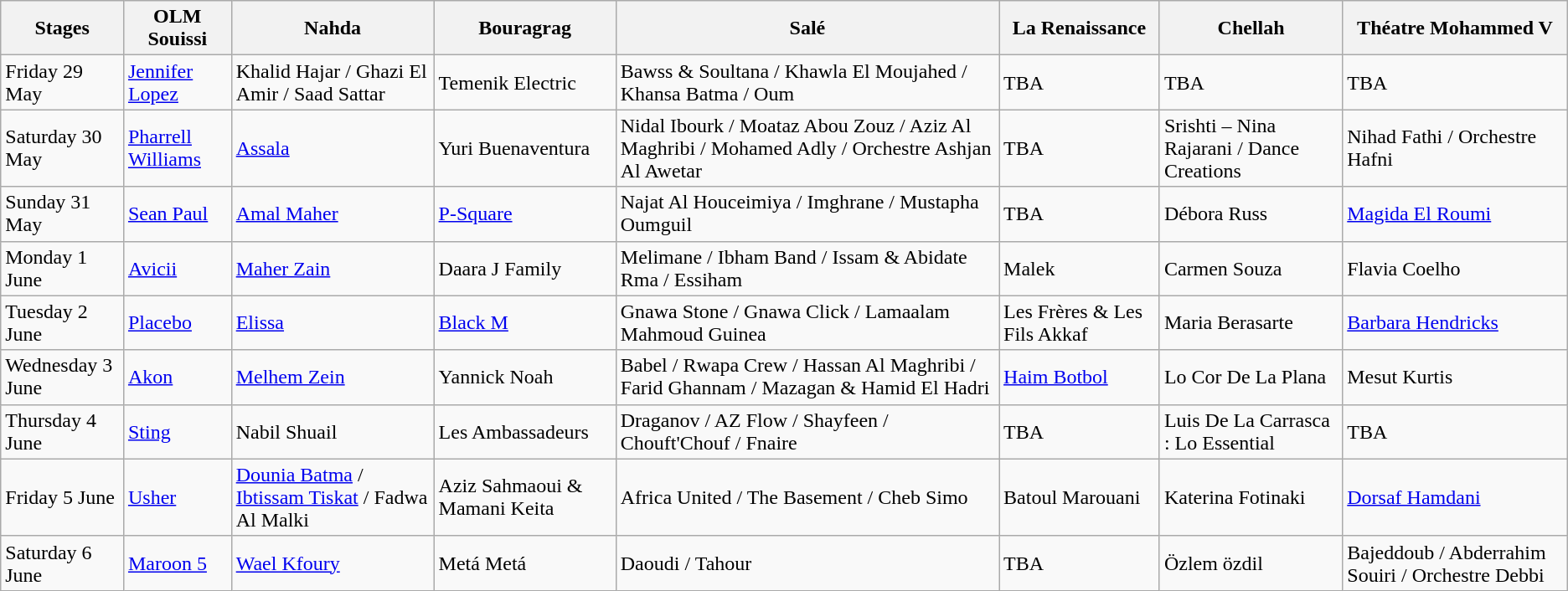<table class="wikitable">
<tr>
<th>Stages</th>
<th>OLM Souissi</th>
<th>Nahda</th>
<th>Bouragrag</th>
<th>Salé</th>
<th>La Renaissance</th>
<th>Chellah</th>
<th>Théatre Mohammed V</th>
</tr>
<tr>
<td>Friday 29 May</td>
<td><a href='#'>Jennifer Lopez</a></td>
<td>Khalid Hajar / Ghazi El Amir / Saad Sattar</td>
<td>Temenik Electric</td>
<td>Bawss & Soultana / Khawla El Moujahed / Khansa Batma / Oum</td>
<td>TBA</td>
<td>TBA</td>
<td>TBA</td>
</tr>
<tr>
<td>Saturday 30 May</td>
<td><a href='#'>Pharrell Williams</a></td>
<td><a href='#'>Assala</a></td>
<td>Yuri Buenaventura</td>
<td>Nidal Ibourk / Moataz Abou Zouz / Aziz Al Maghribi / Mohamed Adly / Orchestre Ashjan Al Awetar</td>
<td>TBA</td>
<td>Srishti – Nina Rajarani / Dance Creations</td>
<td>Nihad Fathi / Orchestre Hafni</td>
</tr>
<tr>
<td>Sunday 31 May</td>
<td><a href='#'>Sean Paul</a></td>
<td><a href='#'>Amal Maher</a></td>
<td><a href='#'>P-Square</a></td>
<td>Najat Al Houceimiya / Imghrane / Mustapha Oumguil</td>
<td>TBA</td>
<td>Débora Russ</td>
<td><a href='#'>Magida El Roumi</a></td>
</tr>
<tr>
<td>Monday 1 June</td>
<td><a href='#'>Avicii</a></td>
<td><a href='#'>Maher Zain</a></td>
<td>Daara J Family</td>
<td>Melimane / Ibham Band / Issam & Abidate Rma / Essiham</td>
<td>Malek</td>
<td>Carmen Souza</td>
<td>Flavia Coelho</td>
</tr>
<tr>
<td>Tuesday 2 June</td>
<td><a href='#'>Placebo</a></td>
<td><a href='#'>Elissa</a></td>
<td><a href='#'>Black M</a></td>
<td>Gnawa Stone / Gnawa Click / Lamaalam Mahmoud Guinea</td>
<td>Les Frères & Les Fils Akkaf</td>
<td>Maria Berasarte</td>
<td><a href='#'>Barbara Hendricks</a></td>
</tr>
<tr>
<td>Wednesday 3 June</td>
<td><a href='#'>Akon</a></td>
<td><a href='#'>Melhem Zein</a></td>
<td>Yannick Noah</td>
<td>Babel / Rwapa Crew / Hassan Al Maghribi / Farid Ghannam / Mazagan & Hamid El Hadri</td>
<td><a href='#'>Haim Botbol</a></td>
<td>Lo Cor De La Plana</td>
<td>Mesut Kurtis</td>
</tr>
<tr>
<td>Thursday 4 June</td>
<td><a href='#'>Sting</a></td>
<td>Nabil Shuail</td>
<td>Les Ambassadeurs</td>
<td>Draganov / AZ Flow / Shayfeen / Chouft'Chouf / Fnaire</td>
<td>TBA</td>
<td>Luis De La Carrasca : Lo Essential</td>
<td>TBA</td>
</tr>
<tr>
<td>Friday 5 June</td>
<td><a href='#'>Usher</a></td>
<td><a href='#'>Dounia Batma</a> / <a href='#'>Ibtissam Tiskat</a> / Fadwa Al Malki</td>
<td>Aziz Sahmaoui & Mamani Keita</td>
<td>Africa United / The Basement / Cheb Simo</td>
<td>Batoul Marouani</td>
<td>Katerina Fotinaki</td>
<td><a href='#'>Dorsaf Hamdani</a></td>
</tr>
<tr>
<td>Saturday 6 June</td>
<td><a href='#'>Maroon 5</a></td>
<td><a href='#'>Wael Kfoury</a></td>
<td>Metá Metá</td>
<td>Daoudi / Tahour</td>
<td>TBA</td>
<td>Özlem özdil</td>
<td>Bajeddoub / Abderrahim Souiri / Orchestre Debbi</td>
</tr>
</table>
